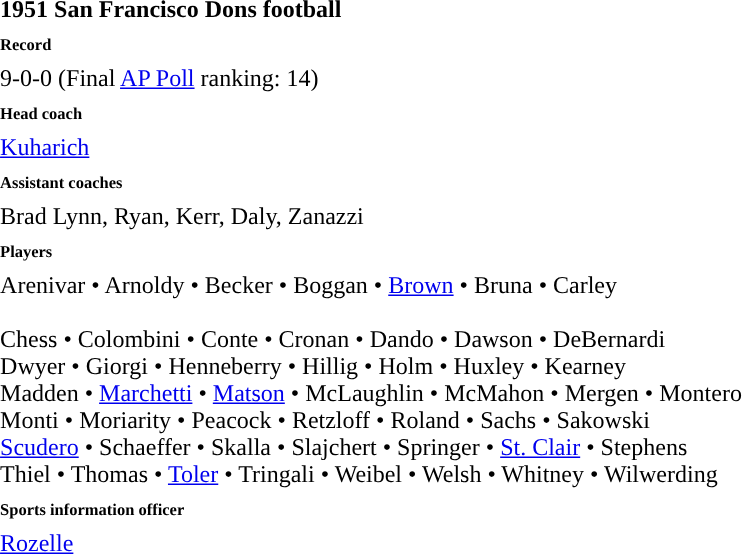<table class="toccolours" style="margin:1em auto;" cellpadding="4" cellspacing="0">
<tr>
<td><strong>1951 San Francisco Dons football</strong></td>
</tr>
<tr>
<td style="font-size:11px; text-align:left;"><strong>Record</strong></td>
<td style="text-align:center;"></td>
</tr>
<tr>
<td>9-0-0 (Final <a href='#'>AP Poll</a> ranking: 14)</td>
</tr>
<tr>
<td style="font-size:11px; text-align:left;"><strong>Head coach</strong></td>
<td style="text-align:center;"></td>
</tr>
<tr>
<td><a href='#'>Kuharich</a></td>
</tr>
<tr>
<td style="font-size:11px; text-align:left;"><strong>Assistant coaches</strong></td>
<td style="text-align:center;"></td>
</tr>
<tr>
<td>Brad Lynn, Ryan, Kerr, Daly, Zanazzi</td>
</tr>
<tr>
<td style="font-size:11px; text-align:left;"><strong>Players</strong></td>
<td style="text-align:center;"></td>
</tr>
<tr>
<td>Arenivar • Arnoldy • Becker • Boggan • <a href='#'>Brown</a> • Bruna • Carley<br><br>Chess • Colombini • Conte • Cronan • Dando • Dawson • DeBernardi<br>
Dwyer • Giorgi • Henneberry • Hillig • Holm • Huxley • Kearney<br>
Madden • <a href='#'>Marchetti</a> • <a href='#'>Matson</a> • McLaughlin • McMahon • Mergen • Montero<br>
Monti • Moriarity • Peacock • Retzloff • Roland • Sachs • Sakowski<br>
<a href='#'>Scudero</a> • Schaeffer • Skalla • Slajchert • Springer • <a href='#'>St. Clair</a> • Stephens<br>
Thiel • Thomas • <a href='#'>Toler</a> • Tringali • Weibel • Welsh • Whitney • Wilwerding</td>
</tr>
<tr>
<td style="font-size:11px; text-align:left;"><strong>Sports information officer</strong></td>
<td style="text-align:center;"></td>
</tr>
<tr>
<td><a href='#'>Rozelle</a></td>
</tr>
</table>
